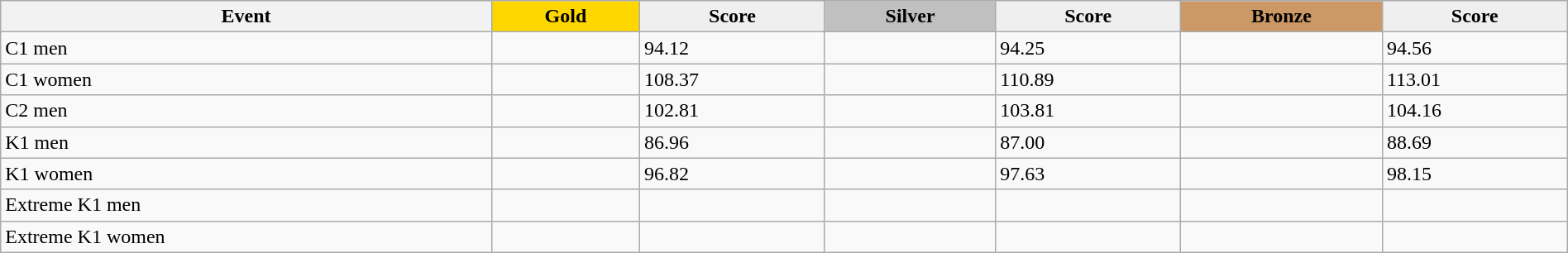<table class="wikitable" width=100%>
<tr>
<th>Event</th>
<td align=center bgcolor="gold"><strong>Gold</strong></td>
<td align=center bgcolor="EFEFEF"><strong>Score</strong></td>
<td align=center bgcolor="silver"><strong>Silver</strong></td>
<td align=center bgcolor="EFEFEF"><strong>Score</strong></td>
<td align=center bgcolor="CC9966"><strong>Bronze</strong></td>
<td align=center bgcolor="EFEFEF"><strong>Score</strong></td>
</tr>
<tr>
<td>C1 men</td>
<td></td>
<td>94.12</td>
<td></td>
<td>94.25</td>
<td></td>
<td>94.56</td>
</tr>
<tr>
<td>C1 women</td>
<td></td>
<td>108.37</td>
<td></td>
<td>110.89</td>
<td></td>
<td>113.01</td>
</tr>
<tr>
<td>C2 men</td>
<td></td>
<td>102.81</td>
<td></td>
<td>103.81</td>
<td></td>
<td>104.16</td>
</tr>
<tr>
<td>K1 men</td>
<td></td>
<td>86.96</td>
<td></td>
<td>87.00</td>
<td></td>
<td>88.69</td>
</tr>
<tr>
<td>K1 women</td>
<td></td>
<td>96.82</td>
<td></td>
<td>97.63</td>
<td></td>
<td>98.15</td>
</tr>
<tr>
<td>Extreme K1 men</td>
<td></td>
<td></td>
<td></td>
<td></td>
<td></td>
<td></td>
</tr>
<tr>
<td>Extreme K1 women</td>
<td></td>
<td></td>
<td></td>
<td></td>
<td></td>
<td></td>
</tr>
</table>
